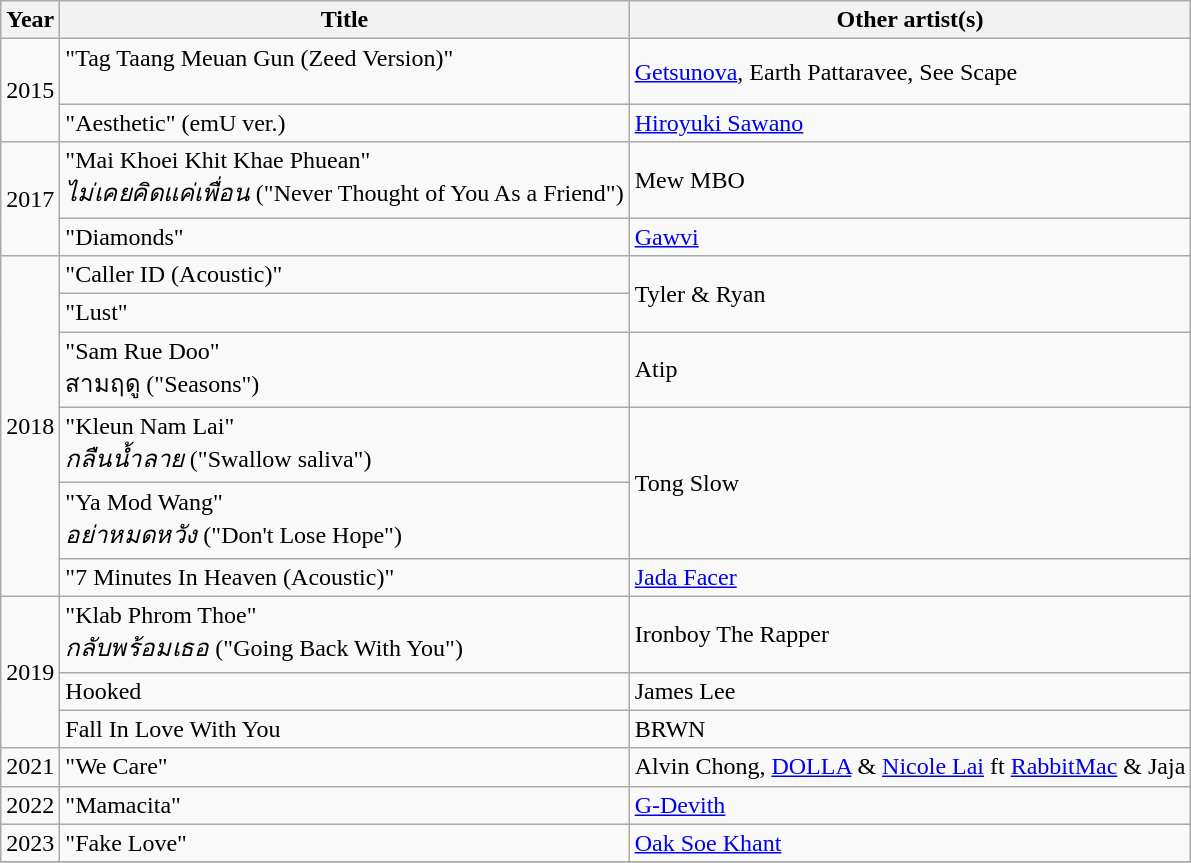<table class="wikitable" style="text-align:left;">
<tr>
<th>Year</th>
<th>Title</th>
<th>Other artist(s)</th>
</tr>
<tr>
<td rowspan="2">2015</td>
<td>"Tag Taang Meuan Gun (Zeed Version)" <br> <br></td>
<td><a href='#'>Getsunova</a>, Earth Pattaravee, See Scape</td>
</tr>
<tr>
<td>"Aesthetic" (emU ver.)</td>
<td><a href='#'>Hiroyuki Sawano</a></td>
</tr>
<tr>
<td rowspan="2">2017</td>
<td>"Mai Khoei Khit Khae Phuean"  <br> <em>ไม่เคยคิดแค่เพื่อน</em> ("Never Thought of You As a Friend")</td>
<td>Mew MBO</td>
</tr>
<tr>
<td>"Diamonds"</td>
<td><a href='#'>Gawvi</a></td>
</tr>
<tr>
<td rowspan="6">2018</td>
<td>"Caller ID (Acoustic)"</td>
<td rowspan="2">Tyler & Ryan</td>
</tr>
<tr>
<td>"Lust"</td>
</tr>
<tr>
<td>"Sam Rue Doo"<br> สามฤดู ("Seasons")</td>
<td>Atip</td>
</tr>
<tr>
<td>"Kleun Nam Lai" <br><em>กลืนนํ้าลาย</em> ("Swallow saliva")</td>
<td rowspan="2">Tong Slow</td>
</tr>
<tr>
<td>"Ya Mod Wang"<br><em>อย่าหมดหวัง</em>  ("Don't Lose Hope")</td>
</tr>
<tr>
<td>"7 Minutes In Heaven (Acoustic)"</td>
<td><a href='#'>Jada Facer</a></td>
</tr>
<tr>
<td rowspan="3">2019</td>
<td>"Klab Phrom Thoe" <br><em>กลับพร้อมเธอ</em> ("Going Back With You")</td>
<td>Ironboy The Rapper</td>
</tr>
<tr>
<td>Hooked</td>
<td>James Lee</td>
</tr>
<tr>
<td>Fall In Love With You</td>
<td>BRWN</td>
</tr>
<tr>
<td>2021</td>
<td>"We Care"</td>
<td>Alvin Chong, <a href='#'>DOLLA</a> & <a href='#'>Nicole Lai</a> ft <a href='#'>RabbitMac</a> & Jaja</td>
</tr>
<tr>
<td>2022</td>
<td>"Mamacita"</td>
<td><a href='#'>G-Devith</a></td>
</tr>
<tr>
<td>2023</td>
<td>"Fake Love"</td>
<td><a href='#'>Oak Soe Khant</a></td>
</tr>
<tr>
</tr>
</table>
